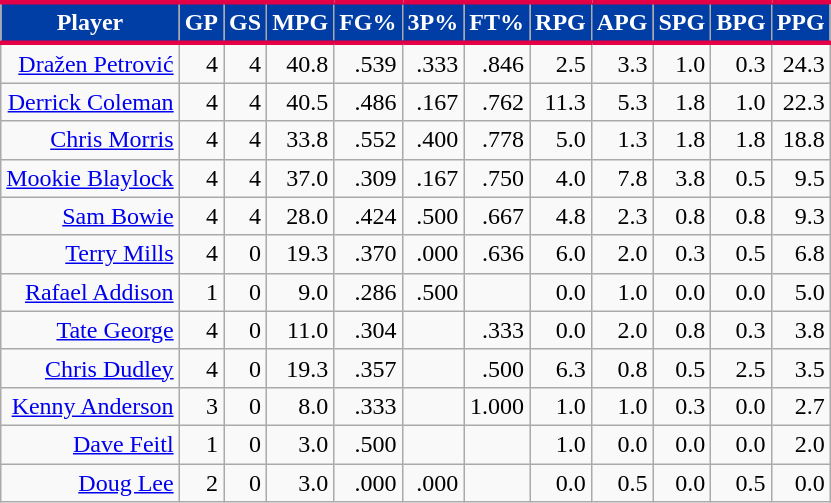<table class="wikitable sortable" style="text-align:right;">
<tr>
<th style="background:#003DA5; color:#FFFFFF; border-top:#E40046 3px solid; border-bottom:#E40046 3px solid;">Player</th>
<th style="background:#003DA5; color:#FFFFFF; border-top:#E40046 3px solid; border-bottom:#E40046 3px solid;">GP</th>
<th style="background:#003DA5; color:#FFFFFF; border-top:#E40046 3px solid; border-bottom:#E40046 3px solid;">GS</th>
<th style="background:#003DA5; color:#FFFFFF; border-top:#E40046 3px solid; border-bottom:#E40046 3px solid;">MPG</th>
<th style="background:#003DA5; color:#FFFFFF; border-top:#E40046 3px solid; border-bottom:#E40046 3px solid;">FG%</th>
<th style="background:#003DA5; color:#FFFFFF; border-top:#E40046 3px solid; border-bottom:#E40046 3px solid;">3P%</th>
<th style="background:#003DA5; color:#FFFFFF; border-top:#E40046 3px solid; border-bottom:#E40046 3px solid;">FT%</th>
<th style="background:#003DA5; color:#FFFFFF; border-top:#E40046 3px solid; border-bottom:#E40046 3px solid;">RPG</th>
<th style="background:#003DA5; color:#FFFFFF; border-top:#E40046 3px solid; border-bottom:#E40046 3px solid;">APG</th>
<th style="background:#003DA5; color:#FFFFFF; border-top:#E40046 3px solid; border-bottom:#E40046 3px solid;">SPG</th>
<th style="background:#003DA5; color:#FFFFFF; border-top:#E40046 3px solid; border-bottom:#E40046 3px solid;">BPG</th>
<th style="background:#003DA5; color:#FFFFFF; border-top:#E40046 3px solid; border-bottom:#E40046 3px solid;">PPG</th>
</tr>
<tr>
<td><a href='#'>Dražen Petrović</a></td>
<td>4</td>
<td>4</td>
<td>40.8</td>
<td>.539</td>
<td>.333</td>
<td>.846</td>
<td>2.5</td>
<td>3.3</td>
<td>1.0</td>
<td>0.3</td>
<td>24.3</td>
</tr>
<tr>
<td><a href='#'>Derrick Coleman</a></td>
<td>4</td>
<td>4</td>
<td>40.5</td>
<td>.486</td>
<td>.167</td>
<td>.762</td>
<td>11.3</td>
<td>5.3</td>
<td>1.8</td>
<td>1.0</td>
<td>22.3</td>
</tr>
<tr>
<td><a href='#'>Chris Morris</a></td>
<td>4</td>
<td>4</td>
<td>33.8</td>
<td>.552</td>
<td>.400</td>
<td>.778</td>
<td>5.0</td>
<td>1.3</td>
<td>1.8</td>
<td>1.8</td>
<td>18.8</td>
</tr>
<tr>
<td><a href='#'>Mookie Blaylock</a></td>
<td>4</td>
<td>4</td>
<td>37.0</td>
<td>.309</td>
<td>.167</td>
<td>.750</td>
<td>4.0</td>
<td>7.8</td>
<td>3.8</td>
<td>0.5</td>
<td>9.5</td>
</tr>
<tr>
<td><a href='#'>Sam Bowie</a></td>
<td>4</td>
<td>4</td>
<td>28.0</td>
<td>.424</td>
<td>.500</td>
<td>.667</td>
<td>4.8</td>
<td>2.3</td>
<td>0.8</td>
<td>0.8</td>
<td>9.3</td>
</tr>
<tr>
<td><a href='#'>Terry Mills</a></td>
<td>4</td>
<td>0</td>
<td>19.3</td>
<td>.370</td>
<td>.000</td>
<td>.636</td>
<td>6.0</td>
<td>2.0</td>
<td>0.3</td>
<td>0.5</td>
<td>6.8</td>
</tr>
<tr>
<td><a href='#'>Rafael Addison</a></td>
<td>1</td>
<td>0</td>
<td>9.0</td>
<td>.286</td>
<td>.500</td>
<td></td>
<td>0.0</td>
<td>1.0</td>
<td>0.0</td>
<td>0.0</td>
<td>5.0</td>
</tr>
<tr>
<td><a href='#'>Tate George</a></td>
<td>4</td>
<td>0</td>
<td>11.0</td>
<td>.304</td>
<td></td>
<td>.333</td>
<td>0.0</td>
<td>2.0</td>
<td>0.8</td>
<td>0.3</td>
<td>3.8</td>
</tr>
<tr>
<td><a href='#'>Chris Dudley</a></td>
<td>4</td>
<td>0</td>
<td>19.3</td>
<td>.357</td>
<td></td>
<td>.500</td>
<td>6.3</td>
<td>0.8</td>
<td>0.5</td>
<td>2.5</td>
<td>3.5</td>
</tr>
<tr>
<td><a href='#'>Kenny Anderson</a></td>
<td>3</td>
<td>0</td>
<td>8.0</td>
<td>.333</td>
<td></td>
<td>1.000</td>
<td>1.0</td>
<td>1.0</td>
<td>0.3</td>
<td>0.0</td>
<td>2.7</td>
</tr>
<tr>
<td><a href='#'>Dave Feitl</a></td>
<td>1</td>
<td>0</td>
<td>3.0</td>
<td>.500</td>
<td></td>
<td></td>
<td>1.0</td>
<td>0.0</td>
<td>0.0</td>
<td>0.0</td>
<td>2.0</td>
</tr>
<tr>
<td><a href='#'>Doug Lee</a></td>
<td>2</td>
<td>0</td>
<td>3.0</td>
<td>.000</td>
<td>.000</td>
<td></td>
<td>0.0</td>
<td>0.5</td>
<td>0.0</td>
<td>0.5</td>
<td>0.0</td>
</tr>
</table>
